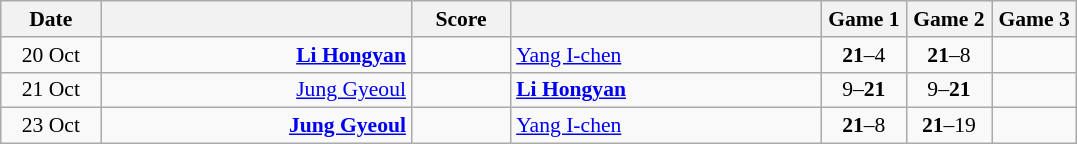<table class="wikitable" style="text-align:center; font-size:90% ">
<tr>
<th width="60">Date</th>
<th align="right" width="200"></th>
<th width="60">Score</th>
<th align="left" width="200"></th>
<th width="50">Game 1</th>
<th width="50">Game 2</th>
<th width="50">Game 3</th>
</tr>
<tr>
<td>20 Oct</td>
<td align="right"><strong><a href='#'>Li Hongyan</a> </strong></td>
<td align="center"></td>
<td align="left"> <a href='#'>Yang I-chen</a></td>
<td><strong>21</strong>–4</td>
<td><strong>21</strong>–8</td>
<td></td>
</tr>
<tr>
<td>21 Oct</td>
<td align="right"><a href='#'>Jung Gyeoul</a> </td>
<td align="center"></td>
<td align="left"><strong> <a href='#'>Li Hongyan</a></strong></td>
<td>9–<strong>21</strong></td>
<td>9–<strong>21</strong></td>
<td></td>
</tr>
<tr>
<td>23 Oct</td>
<td align="right"><strong><a href='#'>Jung Gyeoul</a> </strong></td>
<td align="center"></td>
<td align="left"> <a href='#'>Yang I-chen</a></td>
<td><strong>21</strong>–8</td>
<td><strong>21</strong>–19</td>
<td></td>
</tr>
</table>
